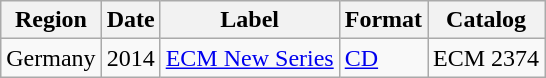<table class="wikitable">
<tr>
<th>Region</th>
<th>Date</th>
<th>Label</th>
<th>Format</th>
<th>Catalog</th>
</tr>
<tr>
<td>Germany</td>
<td>2014</td>
<td><a href='#'>ECM New Series</a></td>
<td><a href='#'>CD</a></td>
<td>ECM 2374</td>
</tr>
</table>
